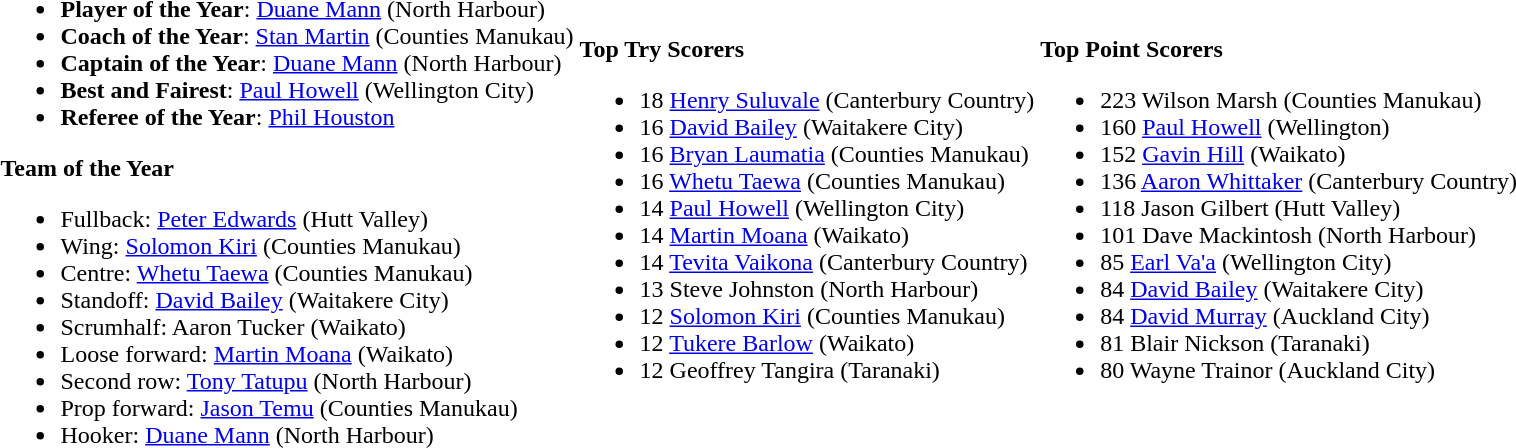<table>
<tr>
<td><br><ul><li><strong>Player of the Year</strong>: <a href='#'>Duane Mann</a> (North Harbour)</li><li><strong>Coach of the Year</strong>: <a href='#'>Stan Martin</a> (Counties Manukau)</li><li><strong>Captain of the Year</strong>: <a href='#'>Duane Mann</a> (North Harbour)</li><li><strong>Best and Fairest</strong>: <a href='#'>Paul Howell</a> (Wellington City)</li><li><strong>Referee of the Year</strong>: <a href='#'>Phil Houston</a></li></ul><strong>Team of the Year</strong><ul><li>Fullback: <a href='#'>Peter Edwards</a> (Hutt Valley)</li><li>Wing: <a href='#'>Solomon Kiri</a> (Counties Manukau)</li><li>Centre: <a href='#'>Whetu Taewa</a> (Counties Manukau)</li><li>Standoff: <a href='#'>David Bailey</a> (Waitakere City)</li><li>Scrumhalf: Aaron Tucker (Waikato)</li><li>Loose forward: <a href='#'>Martin Moana</a> (Waikato)</li><li>Second row: <a href='#'>Tony Tatupu</a> (North Harbour)</li><li>Prop forward: <a href='#'>Jason Temu</a> (Counties Manukau)</li><li>Hooker: <a href='#'>Duane Mann</a> (North Harbour)</li></ul></td>
<td><br><strong>Top Try Scorers</strong><ul><li>18 <a href='#'>Henry Suluvale</a> (Canterbury Country)</li><li>16 <a href='#'>David Bailey</a> (Waitakere City)</li><li>16 <a href='#'>Bryan Laumatia</a> (Counties Manukau)</li><li>16 <a href='#'>Whetu Taewa</a> (Counties Manukau)</li><li>14 <a href='#'>Paul Howell</a> (Wellington City)</li><li>14 <a href='#'>Martin Moana</a> (Waikato)</li><li>14 <a href='#'>Tevita Vaikona</a> (Canterbury Country)</li><li>13 Steve Johnston (North Harbour)</li><li>12 <a href='#'>Solomon Kiri</a> (Counties Manukau)</li><li>12 <a href='#'>Tukere Barlow</a> (Waikato)</li><li>12 Geoffrey Tangira (Taranaki)</li></ul></td>
<td><br><strong>Top Point Scorers</strong><ul><li>223 Wilson Marsh (Counties Manukau)</li><li>160 <a href='#'>Paul Howell</a> (Wellington)</li><li>152 <a href='#'>Gavin Hill</a> (Waikato)</li><li>136 <a href='#'>Aaron Whittaker</a> (Canterbury Country)</li><li>118 Jason Gilbert (Hutt Valley)</li><li>101 Dave Mackintosh (North Harbour)</li><li>85 <a href='#'>Earl Va'a</a> (Wellington City)</li><li>84 <a href='#'>David Bailey</a> (Waitakere City)</li><li>84 <a href='#'>David Murray</a> (Auckland City)</li><li>81 Blair Nickson (Taranaki)</li><li>80 Wayne Trainor (Auckland City)</li></ul></td>
</tr>
</table>
